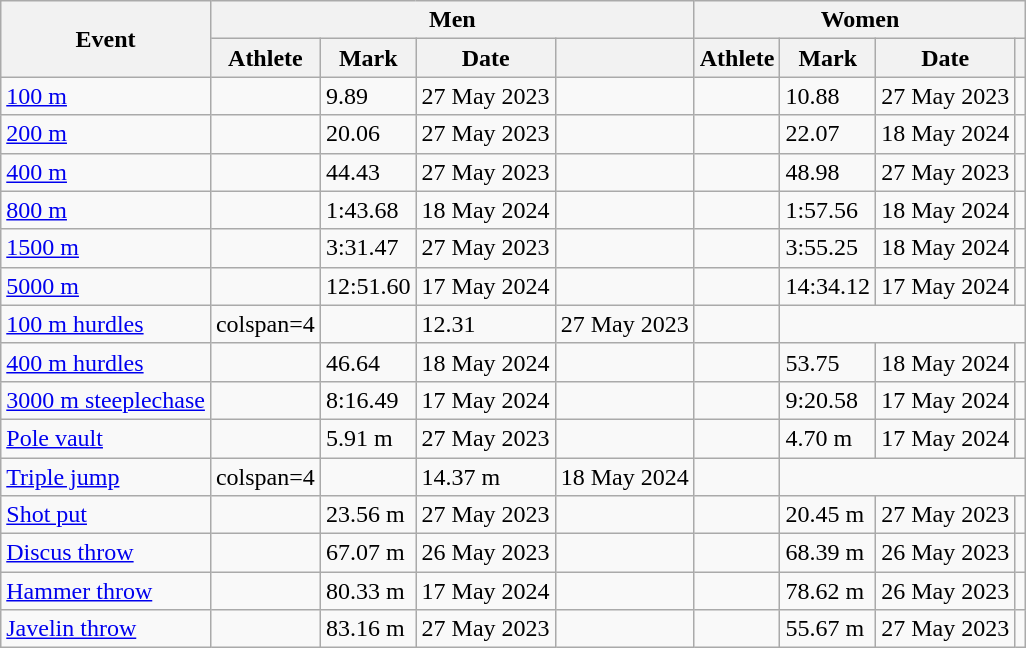<table class="wikitable mw-datatable sortable">
<tr>
<th rowspan=2>Event</th>
<th colspan=4>Men</th>
<th colspan=4>Women</th>
</tr>
<tr>
<th>Athlete</th>
<th>Mark</th>
<th>Date</th>
<th class="unsortable"></th>
<th>Athlete</th>
<th>Mark</th>
<th>Date</th>
<th class="unsortable"></th>
</tr>
<tr>
<td><a href='#'>100 m</a></td>
<td></td>
<td>9.89 </td>
<td>27 May 2023</td>
<td></td>
<td></td>
<td>10.88  </td>
<td>27 May 2023</td>
<td></td>
</tr>
<tr>
<td><a href='#'>200 m</a></td>
<td></td>
<td>20.06 </td>
<td>27 May 2023</td>
<td></td>
<td></td>
<td>22.07 </td>
<td>18 May 2024</td>
<td></td>
</tr>
<tr>
<td><a href='#'>400 m</a></td>
<td></td>
<td>44.43</td>
<td>27 May 2023</td>
<td></td>
<td></td>
<td>48.98</td>
<td>27 May 2023</td>
<td></td>
</tr>
<tr>
<td><a href='#'>800 m</a></td>
<td></td>
<td>1:43.68</td>
<td>18 May 2024</td>
<td></td>
<td></td>
<td>1:57.56</td>
<td>18 May 2024</td>
<td></td>
</tr>
<tr>
<td><a href='#'>1500 m</a></td>
<td></td>
<td>3:31.47</td>
<td>27 May 2023</td>
<td></td>
<td></td>
<td>3:55.25</td>
<td>18 May 2024</td>
<td></td>
</tr>
<tr>
<td><a href='#'>5000 m</a></td>
<td></td>
<td>12:51.60</td>
<td>17 May 2024</td>
<td></td>
<td></td>
<td>14:34.12</td>
<td>17 May 2024</td>
<td></td>
</tr>
<tr>
<td><a href='#'>100 m hurdles</a></td>
<td>colspan=4 </td>
<td></td>
<td>12.31 </td>
<td>27 May 2023</td>
<td></td>
</tr>
<tr>
<td><a href='#'>400 m hurdles</a></td>
<td></td>
<td>46.64</td>
<td>18 May 2024</td>
<td></td>
<td></td>
<td>53.75</td>
<td>18 May 2024</td>
<td></td>
</tr>
<tr>
<td><a href='#'>3000 m steeplechase</a></td>
<td></td>
<td>8:16.49</td>
<td>17 May 2024</td>
<td></td>
<td></td>
<td>9:20.58</td>
<td>17 May 2024</td>
<td></td>
</tr>
<tr>
<td><a href='#'>Pole vault</a></td>
<td></td>
<td>5.91 m</td>
<td>27 May 2023</td>
<td></td>
<td></td>
<td>4.70 m</td>
<td>17 May 2024</td>
<td></td>
</tr>
<tr>
<td><a href='#'>Triple jump</a></td>
<td>colspan=4 </td>
<td></td>
<td>14.37 m </td>
<td>18 May 2024</td>
<td></td>
</tr>
<tr>
<td><a href='#'>Shot put</a></td>
<td></td>
<td>23.56 m <strong></strong></td>
<td>27 May 2023</td>
<td></td>
<td></td>
<td>20.45 m</td>
<td>27 May 2023</td>
<td></td>
</tr>
<tr>
<td><a href='#'>Discus throw</a></td>
<td></td>
<td>67.07 m</td>
<td>26 May 2023</td>
<td></td>
<td></td>
<td>68.39 m</td>
<td>26 May 2023</td>
<td></td>
</tr>
<tr>
<td><a href='#'>Hammer throw</a></td>
<td></td>
<td>80.33 m</td>
<td>17 May 2024</td>
<td></td>
<td></td>
<td>78.62 m</td>
<td>26 May 2023</td>
<td></td>
</tr>
<tr>
<td><a href='#'>Javelin throw</a></td>
<td></td>
<td>83.16 m</td>
<td>27 May 2023</td>
<td></td>
<td></td>
<td>55.67 m</td>
<td>27 May 2023</td>
<td></td>
</tr>
</table>
